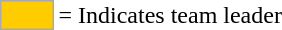<table>
<tr>
<td style="background-color:#FFCC00; border:1px solid #aaaaaa; width:2em;"></td>
<td>= Indicates team leader</td>
</tr>
</table>
